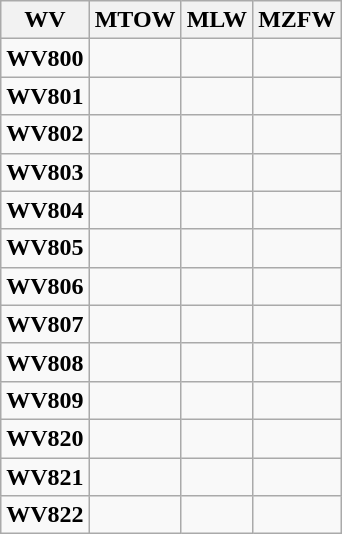<table class="wikitable sortable">
<tr>
<th>WV</th>
<th>MTOW</th>
<th>MLW</th>
<th>MZFW</th>
</tr>
<tr>
<td><strong>WV800</strong></td>
<td></td>
<td></td>
<td></td>
</tr>
<tr>
<td><strong>WV801</strong></td>
<td></td>
<td></td>
<td></td>
</tr>
<tr>
<td><strong>WV802</strong></td>
<td></td>
<td></td>
<td></td>
</tr>
<tr>
<td><strong>WV803</strong></td>
<td></td>
<td></td>
<td></td>
</tr>
<tr>
<td><strong>WV804</strong></td>
<td></td>
<td></td>
<td></td>
</tr>
<tr>
<td><strong>WV805</strong></td>
<td></td>
<td></td>
<td></td>
</tr>
<tr>
<td><strong>WV806</strong></td>
<td></td>
<td></td>
<td></td>
</tr>
<tr>
<td><strong>WV807</strong></td>
<td></td>
<td></td>
<td></td>
</tr>
<tr>
<td><strong>WV808</strong></td>
<td></td>
<td></td>
<td></td>
</tr>
<tr>
<td><strong>WV809</strong></td>
<td></td>
<td></td>
<td></td>
</tr>
<tr>
<td><strong>WV820</strong></td>
<td></td>
<td></td>
<td></td>
</tr>
<tr>
<td><strong>WV821</strong></td>
<td></td>
<td></td>
<td></td>
</tr>
<tr>
<td><strong>WV822</strong></td>
<td></td>
<td></td>
<td></td>
</tr>
</table>
